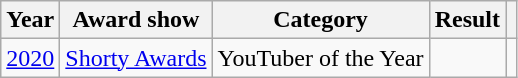<table class="wikitable">
<tr>
<th>Year</th>
<th>Award show</th>
<th>Category</th>
<th>Result</th>
<th></th>
</tr>
<tr>
<td><a href='#'>2020</a></td>
<td><a href='#'>Shorty Awards</a></td>
<td>YouTuber of the Year</td>
<td></td>
<td></td>
</tr>
</table>
